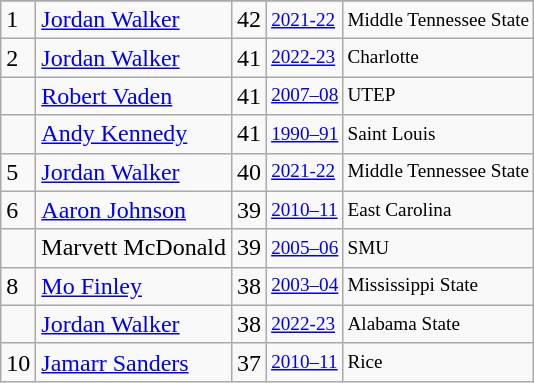<table class="wikitable">
<tr>
</tr>
<tr>
<td>1</td>
<td><a href='#'>Jordan Walker</a></td>
<td>42</td>
<td style="font-size:80%;"><a href='#'>2021-22</a></td>
<td style="font-size:80%;">Middle Tennessee State</td>
</tr>
<tr>
<td>2</td>
<td><a href='#'>Jordan Walker</a></td>
<td>41</td>
<td style="font-size:80%;"><a href='#'>2022-23</a></td>
<td style="font-size:80%;">Charlotte</td>
</tr>
<tr>
<td></td>
<td><a href='#'>Robert Vaden</a></td>
<td>41</td>
<td style="font-size:80%;"><a href='#'>2007–08</a></td>
<td style="font-size:80%;">UTEP</td>
</tr>
<tr>
<td></td>
<td><a href='#'>Andy Kennedy</a></td>
<td>41</td>
<td style="font-size:80%;"><a href='#'>1990–91</a></td>
<td style="font-size:80%;">Saint Louis</td>
</tr>
<tr>
<td>5</td>
<td><a href='#'>Jordan Walker</a></td>
<td>40</td>
<td style="font-size:80%;"><a href='#'>2021-22</a></td>
<td style="font-size:80%;">Middle Tennessee State</td>
</tr>
<tr>
<td>6</td>
<td><a href='#'>Aaron Johnson</a></td>
<td>39</td>
<td style="font-size:80%;"><a href='#'>2010–11</a></td>
<td style="font-size:80%;">East Carolina</td>
</tr>
<tr>
<td></td>
<td>Marvett McDonald</td>
<td>39</td>
<td style="font-size:80%;"><a href='#'>2005–06</a></td>
<td style="font-size:80%;">SMU</td>
</tr>
<tr>
<td>8</td>
<td><a href='#'>Mo Finley</a></td>
<td>38</td>
<td style="font-size:80%;"><a href='#'>2003–04</a></td>
<td style="font-size:80%;">Mississippi State</td>
</tr>
<tr>
<td></td>
<td><a href='#'>Jordan Walker</a></td>
<td>38</td>
<td style="font-size:80%;"><a href='#'>2022-23</a></td>
<td style="font-size:80%">Alabama State</td>
</tr>
<tr>
<td>10</td>
<td><a href='#'>Jamarr Sanders</a></td>
<td>37</td>
<td style="font-size:80%;"><a href='#'>2010–11</a></td>
<td style="font-size:80%;">Rice</td>
</tr>
</table>
